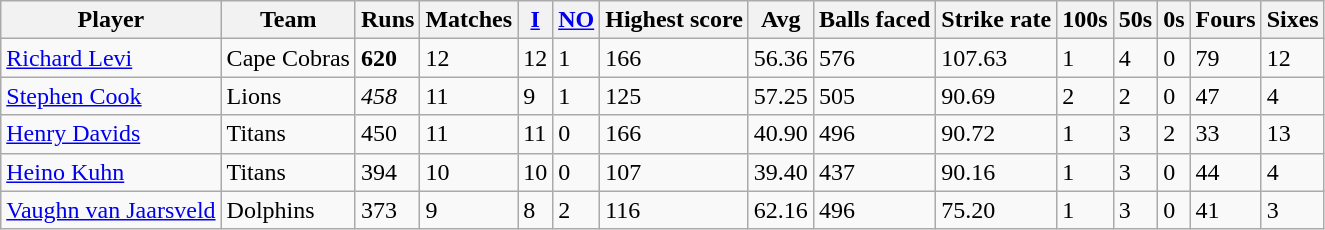<table class="wikitable">
<tr>
<th>Player</th>
<th>Team</th>
<th>Runs</th>
<th>Matches</th>
<th><a href='#'>I</a></th>
<th><a href='#'>NO</a></th>
<th>Highest score</th>
<th>Avg</th>
<th>Balls faced</th>
<th>Strike rate</th>
<th>100s</th>
<th>50s</th>
<th>0s</th>
<th>Fours</th>
<th>Sixes</th>
</tr>
<tr>
<td><a href='#'>Richard Levi</a></td>
<td> Cape Cobras</td>
<td><strong>620</strong></td>
<td>12</td>
<td>12</td>
<td>1</td>
<td>166</td>
<td>56.36</td>
<td>576</td>
<td>107.63</td>
<td>1</td>
<td>4</td>
<td>0</td>
<td>79</td>
<td>12</td>
</tr>
<tr>
<td><a href='#'>Stephen Cook</a></td>
<td> Lions</td>
<td><em>458<strong></td>
<td>11</td>
<td>9</td>
<td>1</td>
<td>125</td>
<td>57.25</td>
<td>505</td>
<td>90.69</td>
<td>2</td>
<td>2</td>
<td>0</td>
<td>47</td>
<td>4</td>
</tr>
<tr>
<td><a href='#'>Henry Davids</a></td>
<td> Titans</td>
<td></strong>450<strong></td>
<td>11</td>
<td>11</td>
<td>0</td>
<td>166</td>
<td>40.90</td>
<td>496</td>
<td>90.72</td>
<td>1</td>
<td>3</td>
<td>2</td>
<td>33</td>
<td>13</td>
</tr>
<tr>
<td><a href='#'>Heino Kuhn</a></td>
<td> Titans</td>
<td></strong>394<strong></td>
<td>10</td>
<td>10</td>
<td>0</td>
<td>107</td>
<td>39.40</td>
<td>437</td>
<td>90.16</td>
<td>1</td>
<td>3</td>
<td>0</td>
<td>44</td>
<td>4</td>
</tr>
<tr>
<td><a href='#'>Vaughn van Jaarsveld</a></td>
<td> Dolphins</td>
<td></strong>373<strong></td>
<td>9</td>
<td>8</td>
<td>2</td>
<td>116</td>
<td>62.16</td>
<td>496</td>
<td>75.20</td>
<td>1</td>
<td>3</td>
<td>0</td>
<td>41</td>
<td>3</td>
</tr>
</table>
